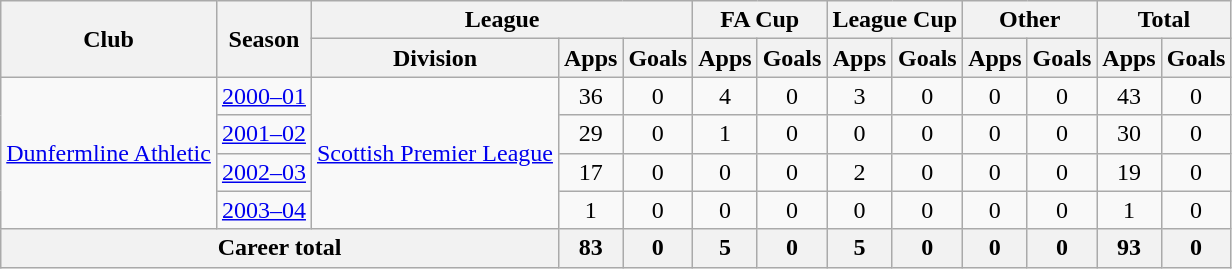<table class="wikitable" style="text-align:center">
<tr>
<th rowspan="2">Club</th>
<th rowspan="2">Season</th>
<th colspan="3">League</th>
<th colspan="2">FA Cup</th>
<th colspan="2">League Cup</th>
<th colspan="2">Other</th>
<th colspan="2">Total</th>
</tr>
<tr>
<th>Division</th>
<th>Apps</th>
<th>Goals</th>
<th>Apps</th>
<th>Goals</th>
<th>Apps</th>
<th>Goals</th>
<th>Apps</th>
<th>Goals</th>
<th>Apps</th>
<th>Goals</th>
</tr>
<tr>
<td rowspan="4"><a href='#'>Dunfermline Athletic</a></td>
<td><a href='#'>2000–01</a></td>
<td rowspan="4"><a href='#'>Scottish Premier League</a></td>
<td>36</td>
<td>0</td>
<td>4</td>
<td>0</td>
<td>3</td>
<td>0</td>
<td>0</td>
<td>0</td>
<td>43</td>
<td>0</td>
</tr>
<tr>
<td><a href='#'>2001–02</a></td>
<td>29</td>
<td>0</td>
<td>1</td>
<td>0</td>
<td>0</td>
<td>0</td>
<td>0</td>
<td>0</td>
<td>30</td>
<td>0</td>
</tr>
<tr>
<td><a href='#'>2002–03</a></td>
<td>17</td>
<td>0</td>
<td>0</td>
<td>0</td>
<td>2</td>
<td>0</td>
<td>0</td>
<td>0</td>
<td>19</td>
<td>0</td>
</tr>
<tr>
<td><a href='#'>2003–04</a></td>
<td>1</td>
<td>0</td>
<td>0</td>
<td>0</td>
<td>0</td>
<td>0</td>
<td>0</td>
<td>0</td>
<td>1</td>
<td>0</td>
</tr>
<tr>
<th colspan="3">Career total</th>
<th>83</th>
<th>0</th>
<th>5</th>
<th>0</th>
<th>5</th>
<th>0</th>
<th>0</th>
<th>0</th>
<th>93</th>
<th>0</th>
</tr>
</table>
